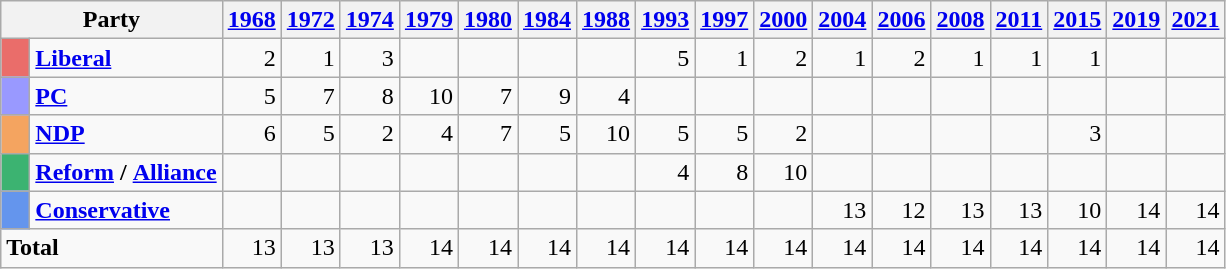<table class="wikitable">
<tr>
<th colspan = "2">Party</th>
<th><a href='#'>1968</a></th>
<th><a href='#'>1972</a></th>
<th><a href='#'>1974</a></th>
<th><a href='#'>1979</a></th>
<th><a href='#'>1980</a></th>
<th><a href='#'>1984</a></th>
<th><a href='#'>1988</a></th>
<th><a href='#'>1993</a></th>
<th><a href='#'>1997</a></th>
<th><a href='#'>2000</a></th>
<th><a href='#'>2004</a></th>
<th><a href='#'>2006</a></th>
<th><a href='#'>2008</a></th>
<th><a href='#'>2011</a></th>
<th><a href='#'>2015</a></th>
<th><a href='#'>2019</a></th>
<th><a href='#'>2021</a></th>
</tr>
<tr align = "right">
<td bgcolor="#EA6D6A">   </td>
<td align="left"><strong><a href='#'>Liberal</a></strong></td>
<td>2</td>
<td>1</td>
<td>3</td>
<td></td>
<td></td>
<td></td>
<td></td>
<td>5</td>
<td>1</td>
<td>2</td>
<td>1</td>
<td>2</td>
<td>1</td>
<td>1</td>
<td>1</td>
<td></td>
<td></td>
</tr>
<tr align = "right">
<td bgcolor="#9999FF">   </td>
<td align="left"><strong><a href='#'>PC</a></strong></td>
<td>5</td>
<td>7</td>
<td>8</td>
<td>10</td>
<td>7</td>
<td>9</td>
<td>4</td>
<td></td>
<td></td>
<td></td>
<td></td>
<td></td>
<td></td>
<td></td>
<td></td>
<td></td>
<td></td>
</tr>
<tr align = "right">
<td bgcolor="#F4A460">   </td>
<td align="left"><strong><a href='#'>NDP</a></strong></td>
<td>6</td>
<td>5</td>
<td>2</td>
<td>4</td>
<td>7</td>
<td>5</td>
<td>10</td>
<td>5</td>
<td>5</td>
<td>2</td>
<td></td>
<td></td>
<td></td>
<td></td>
<td>3</td>
<td></td>
<td></td>
</tr>
<tr align = "right">
<td bgcolor="#3CB371">   </td>
<td align="left"><strong><a href='#'>Reform</a></strong> <strong>/</strong> <strong><a href='#'>Alliance</a></strong></td>
<td></td>
<td></td>
<td></td>
<td></td>
<td></td>
<td></td>
<td></td>
<td>4</td>
<td>8</td>
<td>10</td>
<td></td>
<td></td>
<td></td>
<td></td>
<td></td>
<td></td>
<td></td>
</tr>
<tr align = "right">
<td bgcolor="#6495ED">   </td>
<td align="left"><strong><a href='#'>Conservative</a></strong></td>
<td></td>
<td></td>
<td></td>
<td></td>
<td></td>
<td></td>
<td></td>
<td></td>
<td></td>
<td></td>
<td>13</td>
<td>12</td>
<td>13</td>
<td>13</td>
<td>10</td>
<td>14</td>
<td>14</td>
</tr>
<tr align = "right">
<td colspan = "2" align="left"><strong>Total</strong></td>
<td>13</td>
<td>13</td>
<td>13</td>
<td>14</td>
<td>14</td>
<td>14</td>
<td>14</td>
<td>14</td>
<td>14</td>
<td>14</td>
<td>14</td>
<td>14</td>
<td>14</td>
<td>14</td>
<td>14</td>
<td>14</td>
<td>14</td>
</tr>
</table>
